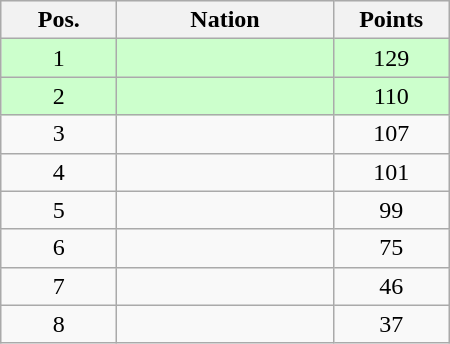<table class="wikitable gauche" cellspacing="1" style="width:300px;">
<tr style="background:#efefef; text-align:center;">
<th style="width:70px;">Pos.</th>
<th>Nation</th>
<th style="width:70px;">Points</th>
</tr>
<tr style="vertical-align:top; text-align:center; background:#ccffcc;">
<td>1</td>
<td style="text-align:left;"></td>
<td>129</td>
</tr>
<tr style="vertical-align:top; text-align:center; background:#ccffcc;">
<td>2</td>
<td style="text-align:left;"></td>
<td>110</td>
</tr>
<tr style="vertical-align:top; text-align:center;">
<td>3</td>
<td style="text-align:left;"></td>
<td>107</td>
</tr>
<tr style="vertical-align:top; text-align:center;">
<td>4</td>
<td style="text-align:left;"></td>
<td>101</td>
</tr>
<tr style="vertical-align:top; text-align:center;">
<td>5</td>
<td style="text-align:left;"></td>
<td>99</td>
</tr>
<tr style="vertical-align:top; text-align:center;">
<td>6</td>
<td style="text-align:left;"></td>
<td>75</td>
</tr>
<tr style="vertical-align:top; text-align:center;">
<td>7</td>
<td style="text-align:left;"></td>
<td>46</td>
</tr>
<tr style="vertical-align:top; text-align:center;">
<td>8</td>
<td style="text-align:left;"></td>
<td>37</td>
</tr>
</table>
